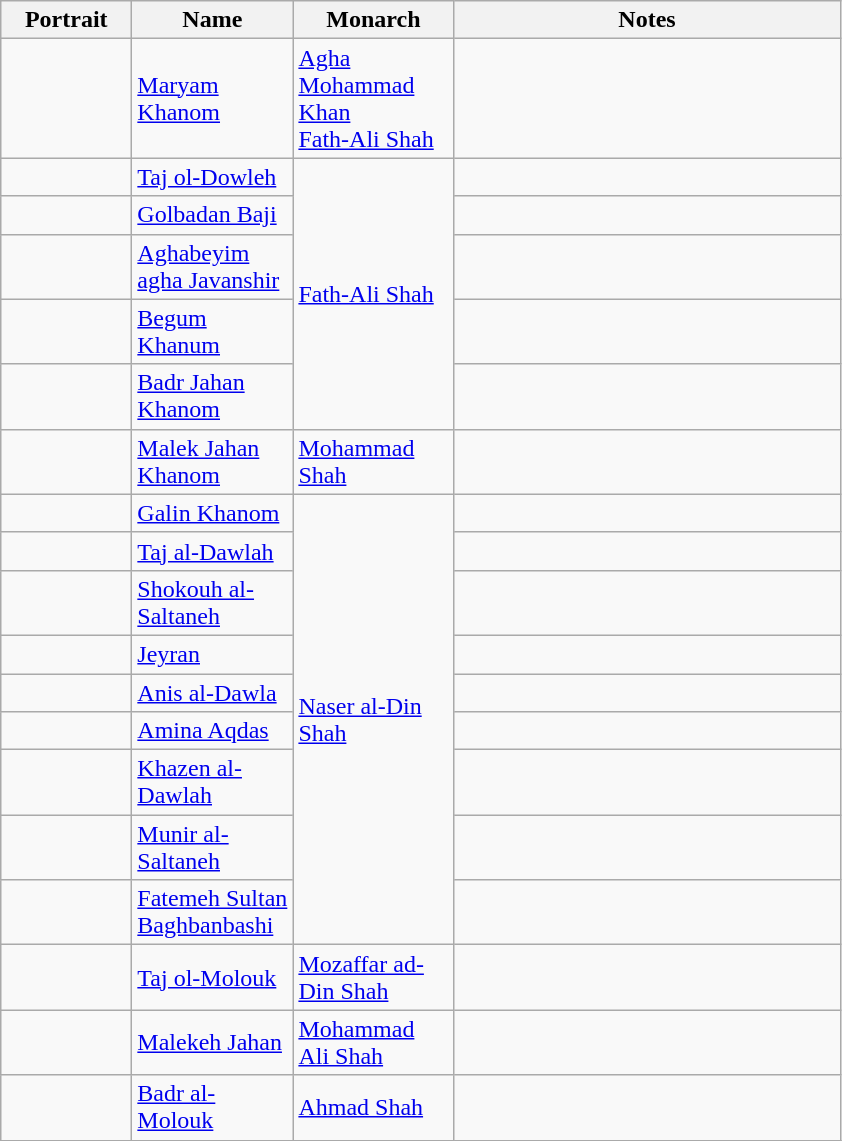<table class="wikitable">
<tr>
<th width="80pt">Portrait</th>
<th width="100pt">Name</th>
<th width="100pt">Monarch</th>
<th width="250pt">Notes</th>
</tr>
<tr>
<td></td>
<td><a href='#'>Maryam Khanom</a></td>
<td><a href='#'>Agha Mohammad Khan</a><br><a href='#'>Fath-Ali Shah</a></td>
<td></td>
</tr>
<tr>
<td></td>
<td><a href='#'>Taj ol-Dowleh</a></td>
<td rowspan="5"><a href='#'>Fath-Ali Shah</a></td>
<td></td>
</tr>
<tr>
<td></td>
<td><a href='#'>Golbadan Baji</a></td>
<td></td>
</tr>
<tr>
<td></td>
<td><a href='#'>Aghabeyim agha Javanshir</a></td>
<td></td>
</tr>
<tr>
<td></td>
<td><a href='#'>Begum Khanum</a></td>
<td></td>
</tr>
<tr>
<td></td>
<td><a href='#'>Badr Jahan Khanom</a></td>
<td></td>
</tr>
<tr>
<td></td>
<td><a href='#'>Malek Jahan Khanom</a></td>
<td><a href='#'>Mohammad Shah</a></td>
<td></td>
</tr>
<tr>
<td></td>
<td><a href='#'>Galin Khanom</a></td>
<td rowspan="9"><a href='#'>Naser al-Din Shah</a></td>
<td></td>
</tr>
<tr>
<td></td>
<td><a href='#'>Taj al-Dawlah</a></td>
<td></td>
</tr>
<tr>
<td></td>
<td><a href='#'>Shokouh al-Saltaneh</a></td>
<td></td>
</tr>
<tr>
<td></td>
<td><a href='#'>Jeyran</a></td>
<td></td>
</tr>
<tr>
<td></td>
<td><a href='#'>Anis al-Dawla</a></td>
<td></td>
</tr>
<tr>
<td></td>
<td><a href='#'>Amina Aqdas</a></td>
<td></td>
</tr>
<tr>
<td></td>
<td><a href='#'>Khazen al-Dawlah</a></td>
<td></td>
</tr>
<tr>
<td></td>
<td><a href='#'>Munir al-Saltaneh</a></td>
<td></td>
</tr>
<tr>
<td></td>
<td><a href='#'>Fatemeh Sultan Baghbanbashi</a></td>
<td></td>
</tr>
<tr>
<td></td>
<td><a href='#'>Taj ol-Molouk</a></td>
<td><a href='#'>Mozaffar ad-Din Shah</a></td>
<td></td>
</tr>
<tr>
<td></td>
<td><a href='#'>Malekeh Jahan</a></td>
<td><a href='#'>Mohammad Ali Shah</a></td>
<td></td>
</tr>
<tr>
<td></td>
<td><a href='#'>Badr al-Molouk</a></td>
<td><a href='#'>Ahmad Shah</a></td>
<td></td>
</tr>
<tr>
</tr>
</table>
